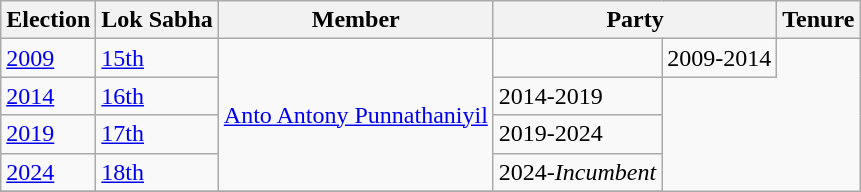<table class="wikitable sortable">
<tr>
<th>Election</th>
<th>Lok Sabha</th>
<th>Member</th>
<th colspan="2">Party</th>
<th>Tenure</th>
</tr>
<tr>
<td><a href='#'>2009</a></td>
<td><a href='#'>15th</a></td>
<td rowspan=4><a href='#'>Anto Antony Punnathaniyil</a></td>
<td></td>
<td>2009-2014</td>
</tr>
<tr>
<td><a href='#'>2014</a></td>
<td><a href='#'>16th</a></td>
<td>2014-2019</td>
</tr>
<tr>
<td><a href='#'>2019</a></td>
<td><a href='#'>17th</a></td>
<td>2019-2024</td>
</tr>
<tr>
<td><a href='#'>2024</a></td>
<td><a href='#'>18th</a></td>
<td>2024-<em>Incumbent</em></td>
</tr>
<tr>
</tr>
</table>
